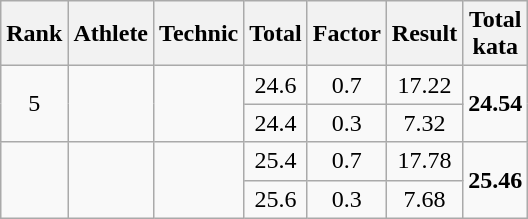<table class="wikitable" style="text-align:center">
<tr>
<th>Rank</th>
<th>Athlete</th>
<th>Technic</th>
<th>Total</th>
<th>Factor</th>
<th>Result</th>
<th>Total<br>kata</th>
</tr>
<tr>
<td rowspan=2>5</td>
<td rowspan=2 align=left></td>
<td rowspan=2 align=left></td>
<td>24.6</td>
<td>0.7</td>
<td>17.22</td>
<td rowspan=2><strong>24.54</strong></td>
</tr>
<tr>
<td>24.4</td>
<td>0.3</td>
<td>7.32</td>
</tr>
<tr>
<td rowspan=2></td>
<td rowspan=2 align=left></td>
<td rowspan=2 align=left></td>
<td>25.4</td>
<td>0.7</td>
<td>17.78</td>
<td rowspan=2><strong>25.46</strong></td>
</tr>
<tr>
<td>25.6</td>
<td>0.3</td>
<td>7.68</td>
</tr>
</table>
